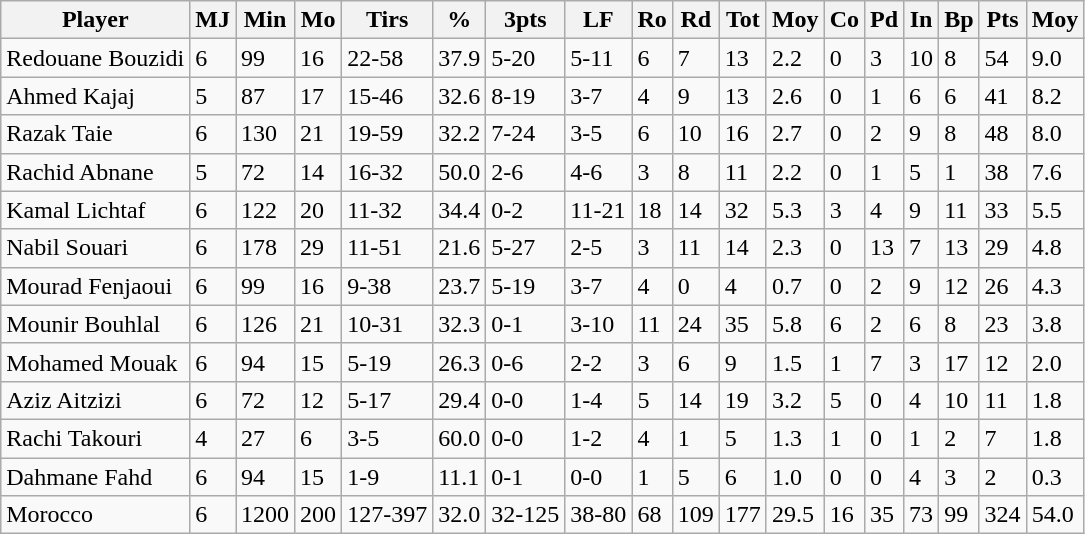<table class="wikitable">
<tr>
<th>Player</th>
<th>MJ</th>
<th>Min</th>
<th>Mo</th>
<th>Tirs</th>
<th>%</th>
<th>3pts</th>
<th>LF</th>
<th>Ro</th>
<th>Rd</th>
<th>Tot</th>
<th>Moy</th>
<th>Co</th>
<th>Pd</th>
<th>In</th>
<th>Bp</th>
<th>Pts</th>
<th>Moy</th>
</tr>
<tr>
<td>Redouane Bouzidi</td>
<td>6</td>
<td>99</td>
<td>16</td>
<td>22-58</td>
<td>37.9</td>
<td>5-20</td>
<td>5-11</td>
<td>6</td>
<td>7</td>
<td>13</td>
<td>2.2</td>
<td>0</td>
<td>3</td>
<td>10</td>
<td>8</td>
<td>54</td>
<td>9.0</td>
</tr>
<tr>
<td>Ahmed Kajaj</td>
<td>5</td>
<td>87</td>
<td>17</td>
<td>15-46</td>
<td>32.6</td>
<td>8-19</td>
<td>3-7</td>
<td>4</td>
<td>9</td>
<td>13</td>
<td>2.6</td>
<td>0</td>
<td>1</td>
<td>6</td>
<td>6</td>
<td>41</td>
<td>8.2</td>
</tr>
<tr>
<td>Razak Taie</td>
<td>6</td>
<td>130</td>
<td>21</td>
<td>19-59</td>
<td>32.2</td>
<td>7-24</td>
<td>3-5</td>
<td>6</td>
<td>10</td>
<td>16</td>
<td>2.7</td>
<td>0</td>
<td>2</td>
<td>9</td>
<td>8</td>
<td>48</td>
<td>8.0</td>
</tr>
<tr>
<td>Rachid Abnane</td>
<td>5</td>
<td>72</td>
<td>14</td>
<td>16-32</td>
<td>50.0</td>
<td>2-6</td>
<td>4-6</td>
<td>3</td>
<td>8</td>
<td>11</td>
<td>2.2</td>
<td>0</td>
<td>1</td>
<td>5</td>
<td>1</td>
<td>38</td>
<td>7.6</td>
</tr>
<tr>
<td>Kamal Lichtaf</td>
<td>6</td>
<td>122</td>
<td>20</td>
<td>11-32</td>
<td>34.4</td>
<td>0-2</td>
<td>11-21</td>
<td>18</td>
<td>14</td>
<td>32</td>
<td>5.3</td>
<td>3</td>
<td>4</td>
<td>9</td>
<td>11</td>
<td>33</td>
<td>5.5</td>
</tr>
<tr>
<td>Nabil Souari</td>
<td>6</td>
<td>178</td>
<td>29</td>
<td>11-51</td>
<td>21.6</td>
<td>5-27</td>
<td>2-5</td>
<td>3</td>
<td>11</td>
<td>14</td>
<td>2.3</td>
<td>0</td>
<td>13</td>
<td>7</td>
<td>13</td>
<td>29</td>
<td>4.8</td>
</tr>
<tr>
<td>Mourad Fenjaoui</td>
<td>6</td>
<td>99</td>
<td>16</td>
<td>9-38</td>
<td>23.7</td>
<td>5-19</td>
<td>3-7</td>
<td>4</td>
<td>0</td>
<td>4</td>
<td>0.7</td>
<td>0</td>
<td>2</td>
<td>9</td>
<td>12</td>
<td>26</td>
<td>4.3</td>
</tr>
<tr>
<td>Mounir Bouhlal</td>
<td>6</td>
<td>126</td>
<td>21</td>
<td>10-31</td>
<td>32.3</td>
<td>0-1</td>
<td>3-10</td>
<td>11</td>
<td>24</td>
<td>35</td>
<td>5.8</td>
<td>6</td>
<td>2</td>
<td>6</td>
<td>8</td>
<td>23</td>
<td>3.8</td>
</tr>
<tr>
<td>Mohamed Mouak</td>
<td>6</td>
<td>94</td>
<td>15</td>
<td>5-19</td>
<td>26.3</td>
<td>0-6</td>
<td>2-2</td>
<td>3</td>
<td>6</td>
<td>9</td>
<td>1.5</td>
<td>1</td>
<td>7</td>
<td>3</td>
<td>17</td>
<td>12</td>
<td>2.0</td>
</tr>
<tr>
<td>Aziz Aitzizi</td>
<td>6</td>
<td>72</td>
<td>12</td>
<td>5-17</td>
<td>29.4</td>
<td>0-0</td>
<td>1-4</td>
<td>5</td>
<td>14</td>
<td>19</td>
<td>3.2</td>
<td>5</td>
<td>0</td>
<td>4</td>
<td>10</td>
<td>11</td>
<td>1.8</td>
</tr>
<tr>
<td>Rachi Takouri</td>
<td>4</td>
<td>27</td>
<td>6</td>
<td>3-5</td>
<td>60.0</td>
<td>0-0</td>
<td>1-2</td>
<td>4</td>
<td>1</td>
<td>5</td>
<td>1.3</td>
<td>1</td>
<td>0</td>
<td>1</td>
<td>2</td>
<td>7</td>
<td>1.8</td>
</tr>
<tr>
<td>Dahmane Fahd</td>
<td>6</td>
<td>94</td>
<td>15</td>
<td>1-9</td>
<td>11.1</td>
<td>0-1</td>
<td>0-0</td>
<td>1</td>
<td>5</td>
<td>6</td>
<td>1.0</td>
<td>0</td>
<td>0</td>
<td>4</td>
<td>3</td>
<td>2</td>
<td>0.3</td>
</tr>
<tr>
<td>Morocco</td>
<td>6</td>
<td>1200</td>
<td>200</td>
<td>127-397</td>
<td>32.0</td>
<td>32-125</td>
<td>38-80</td>
<td>68</td>
<td>109</td>
<td>177</td>
<td>29.5</td>
<td>16</td>
<td>35</td>
<td>73</td>
<td>99</td>
<td>324</td>
<td>54.0</td>
</tr>
</table>
